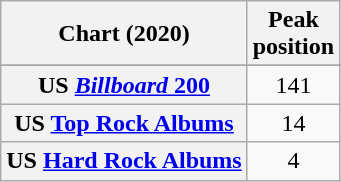<table class="wikitable sortable plainrowheaders" style="text-align:center">
<tr>
<th scope="col">Chart (2020)</th>
<th scope="col">Peak<br>position</th>
</tr>
<tr>
</tr>
<tr>
</tr>
<tr>
</tr>
<tr>
</tr>
<tr>
</tr>
<tr>
</tr>
<tr>
<th scope="row">US <a href='#'><em>Billboard</em> 200</a></th>
<td>141</td>
</tr>
<tr>
<th scope="row">US <a href='#'>Top Rock Albums</a></th>
<td>14</td>
</tr>
<tr>
<th scope="row">US <a href='#'>Hard Rock Albums</a></th>
<td>4</td>
</tr>
</table>
